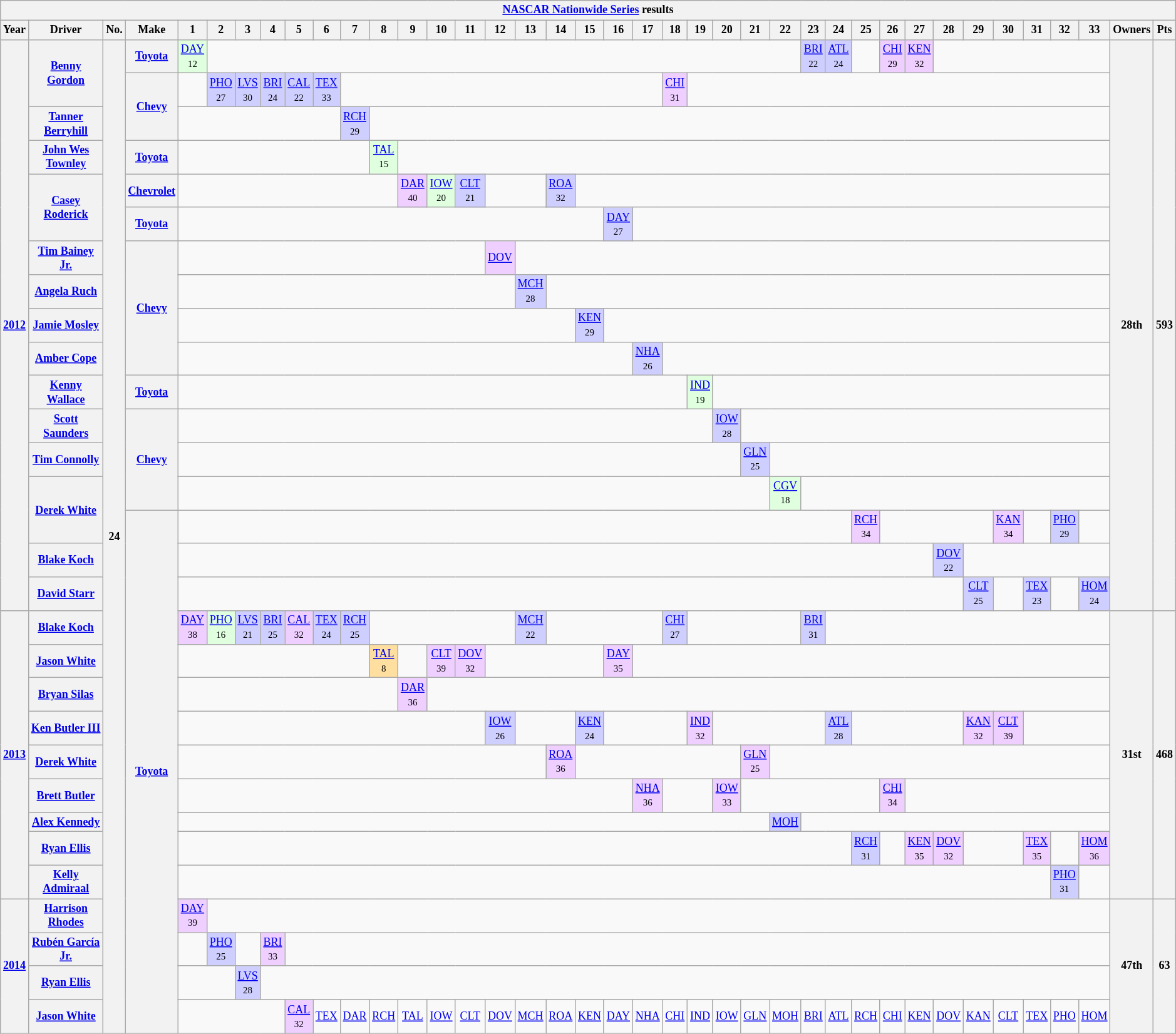<table class="wikitable" style="text-align:center; font-size:75%">
<tr>
<th colspan=45><a href='#'>NASCAR Nationwide Series</a> results</th>
</tr>
<tr>
<th>Year</th>
<th>Driver</th>
<th>No.</th>
<th>Make</th>
<th>1</th>
<th>2</th>
<th>3</th>
<th>4</th>
<th>5</th>
<th>6</th>
<th>7</th>
<th>8</th>
<th>9</th>
<th>10</th>
<th>11</th>
<th>12</th>
<th>13</th>
<th>14</th>
<th>15</th>
<th>16</th>
<th>17</th>
<th>18</th>
<th>19</th>
<th>20</th>
<th>21</th>
<th>22</th>
<th>23</th>
<th>24</th>
<th>25</th>
<th>26</th>
<th>27</th>
<th>28</th>
<th>29</th>
<th>30</th>
<th>31</th>
<th>32</th>
<th>33</th>
<th>Owners</th>
<th>Pts</th>
</tr>
<tr>
<th rowspan=17><a href='#'>2012</a></th>
<th rowspan=2><a href='#'>Benny Gordon</a></th>
<th rowspan=30>24</th>
<th><a href='#'>Toyota</a></th>
<td style="background:#DFFFDF;"><a href='#'>DAY</a><br><small>12</small></td>
<td colspan=21></td>
<td style="background:#CFCFFF;"><a href='#'>BRI</a><br><small>22</small></td>
<td style="background:#CFCFFF;"><a href='#'>ATL</a><br><small>24</small></td>
<td></td>
<td style="background:#EFCFFF;"><a href='#'>CHI</a><br><small>29</small></td>
<td style="background:#EFCFFF;"><a href='#'>KEN</a><br><small>32</small></td>
<td colspan=6></td>
<th rowspan=17>28th</th>
<th rowspan=17>593</th>
</tr>
<tr>
<th rowspan=2><a href='#'>Chevy</a></th>
<td></td>
<td style="background:#CFCFFF;"><a href='#'>PHO</a><br><small>27</small></td>
<td style="background:#CFCFFF;"><a href='#'>LVS</a><br><small>30</small></td>
<td style="background:#CFCFFF;"><a href='#'>BRI</a><br><small>24</small></td>
<td style="background:#CFCFFF;"><a href='#'>CAL</a><br><small>22</small></td>
<td style="background:#CFCFFF;"><a href='#'>TEX</a><br><small>33</small></td>
<td colspan=11></td>
<td style="background:#EFCFFF;"><a href='#'>CHI</a><br><small>31</small></td>
<td colspan=15></td>
</tr>
<tr>
<th><a href='#'>Tanner Berryhill</a></th>
<td colspan=6></td>
<td style="background:#CFCFFF;"><a href='#'>RCH</a><br><small>29</small></td>
<td colspan=26></td>
</tr>
<tr>
<th><a href='#'>John Wes Townley</a></th>
<th><a href='#'>Toyota</a></th>
<td colspan=7></td>
<td style="background:#DFFFDF;"><a href='#'>TAL</a><br><small>15</small></td>
<td colspan=25></td>
</tr>
<tr>
<th rowspan=2><a href='#'>Casey Roderick</a></th>
<th><a href='#'>Chevrolet</a></th>
<td colspan=8></td>
<td style="background:#EFCFFF;"><a href='#'>DAR</a><br><small>40</small></td>
<td style="background:#DFFFDF;"><a href='#'>IOW</a><br><small>20</small></td>
<td style="background:#CFCFFF;"><a href='#'>CLT</a><br><small>21</small></td>
<td colspan=2></td>
<td style="background:#CFCFFF;"><a href='#'>ROA</a><br><small>32</small></td>
<td colspan=20></td>
</tr>
<tr>
<th><a href='#'>Toyota</a></th>
<td colspan=15></td>
<td style="background:#CFCFFF;"><a href='#'>DAY</a><br><small>27</small></td>
<td colspan=17></td>
</tr>
<tr>
<th><a href='#'>Tim Bainey Jr.</a></th>
<th rowspan=4><a href='#'>Chevy</a></th>
<td colspan=11></td>
<td style="background:#EFCFFF;"><a href='#'>DOV</a><br></td>
<td colspan=21></td>
</tr>
<tr>
<th><a href='#'>Angela Ruch</a></th>
<td colspan=12></td>
<td style="background:#CFCFFF;"><a href='#'>MCH</a><br><small>28</small></td>
<td colspan=20></td>
</tr>
<tr>
<th><a href='#'>Jamie Mosley</a></th>
<td colspan=14></td>
<td style="background:#CFCFFF;"><a href='#'>KEN</a><br><small>29</small></td>
<td colspan=18></td>
</tr>
<tr>
<th><a href='#'>Amber Cope</a></th>
<td colspan=16></td>
<td style="background:#CFCFFF;"><a href='#'>NHA</a><br><small>26</small></td>
<td colspan=16></td>
</tr>
<tr>
<th><a href='#'>Kenny Wallace</a></th>
<th><a href='#'>Toyota</a></th>
<td colspan=18></td>
<td style="background:#DFFFDF;"><a href='#'>IND</a><br><small>19</small></td>
<td colspan=14></td>
</tr>
<tr>
<th><a href='#'>Scott Saunders</a></th>
<th rowspan=3><a href='#'>Chevy</a></th>
<td colspan=19></td>
<td style="background:#CFCFFF;"><a href='#'>IOW</a><br><small>28</small></td>
<td colspan=13></td>
</tr>
<tr>
<th><a href='#'>Tim Connolly</a></th>
<td colspan=20></td>
<td style="background:#CFCFFF;"><a href='#'>GLN</a><br><small>25</small></td>
<td colspan=12></td>
</tr>
<tr>
<th rowspan=2><a href='#'>Derek White</a></th>
<td colspan=21></td>
<td style="background:#DFFFDF;"><a href='#'>CGV</a><br><small>18</small></td>
<td colspan=11></td>
</tr>
<tr>
<th rowspan=16><a href='#'>Toyota</a></th>
<td colspan=24></td>
<td style="background:#EFCFFF;"><a href='#'>RCH</a><br><small>34</small></td>
<td colspan=4></td>
<td style="background:#EFCFFF;"><a href='#'>KAN</a><br><small>34</small></td>
<td></td>
<td style="background:#CFCFFF;"><a href='#'>PHO</a><br><small>29</small></td>
<td></td>
</tr>
<tr>
<th><a href='#'>Blake Koch</a></th>
<td colspan=27></td>
<td style="background:#CFCFFF;"><a href='#'>DOV</a><br><small>22</small></td>
<td colspan=5></td>
</tr>
<tr>
<th><a href='#'>David Starr</a></th>
<td colspan=28></td>
<td style="background:#CFCFFF;"><a href='#'>CLT</a><br><small>25</small></td>
<td></td>
<td style="background:#CFCFFF;"><a href='#'>TEX</a><br><small>23</small></td>
<td></td>
<td style="background:#CFCFFF;"><a href='#'>HOM</a><br><small>24</small></td>
</tr>
<tr>
<th rowspan=9><a href='#'>2013</a></th>
<th><a href='#'>Blake Koch</a></th>
<td style="background:#EFCFFF;"><a href='#'>DAY</a><br><small>38</small></td>
<td style="background:#DFFFDF;"><a href='#'>PHO</a><br><small>16</small></td>
<td style="background:#CFCFFF;"><a href='#'>LVS</a><br><small>21</small></td>
<td style="background:#CFCFFF;"><a href='#'>BRI</a><br><small>25</small></td>
<td style="background:#EFCFFF;"><a href='#'>CAL</a><br><small>32</small></td>
<td style="background:#CFCFFF;"><a href='#'>TEX</a><br><small>24</small></td>
<td style="background:#CFCFFF;"><a href='#'>RCH</a><br><small>25</small></td>
<td colspan=5></td>
<td style="background:#CFCFFF;"><a href='#'>MCH</a><br><small>22</small></td>
<td colspan=4></td>
<td style="background:#CFCFFF;"><a href='#'>CHI</a><br><small>27</small></td>
<td colspan=4></td>
<td style="background:#CFCFFF;"><a href='#'>BRI</a><br><small>31</small></td>
<td colspan=10></td>
<th rowspan=9>31st</th>
<th rowspan=9>468</th>
</tr>
<tr>
<th><a href='#'>Jason White</a></th>
<td colspan=7></td>
<td style="background:#FFDF9F;"><a href='#'>TAL</a><br><small>8</small></td>
<td></td>
<td style="background:#EFCFFF;"><a href='#'>CLT</a><br><small>39</small></td>
<td style="background:#EFCFFF;"><a href='#'>DOV</a><br><small>32</small></td>
<td colspan=4></td>
<td style="background:#EFCFFF;"><a href='#'>DAY</a><br><small>35</small></td>
<td colspan=17></td>
</tr>
<tr>
<th><a href='#'>Bryan Silas</a></th>
<td colspan=8></td>
<td style="background:#EFCFFF;"><a href='#'>DAR</a><br><small>36</small></td>
<td colspan=24></td>
</tr>
<tr>
<th><a href='#'>Ken Butler III</a></th>
<td colspan=11></td>
<td style="background:#CFCFFF;"><a href='#'>IOW</a><br><small>26</small></td>
<td colspan=2></td>
<td style="background:#CFCFFF;"><a href='#'>KEN</a><br><small>24</small></td>
<td colspan=3></td>
<td style="background:#EFCFFF;"><a href='#'>IND</a><br><small>32</small></td>
<td colspan=4></td>
<td style="background:#CFCFFF;"><a href='#'>ATL</a><br><small>28</small></td>
<td colspan=4></td>
<td style="background:#EFCFFF;"><a href='#'>KAN</a><br><small>32</small></td>
<td style="background:#EFCFFF;"><a href='#'>CLT</a><br><small>39</small></td>
<td colspan=3></td>
</tr>
<tr>
<th><a href='#'>Derek White</a></th>
<td colspan=13></td>
<td style="background:#EFCFFF;"><a href='#'>ROA</a><br><small>36</small></td>
<td colspan=6></td>
<td style="background:#EFCFFF;"><a href='#'>GLN</a><br><small>25</small></td>
<td colspan=12></td>
</tr>
<tr>
<th><a href='#'>Brett Butler</a></th>
<td colspan=16></td>
<td style="background:#EFCFFF;"><a href='#'>NHA</a><br><small>36</small></td>
<td colspan=2></td>
<td style="background:#EFCFFF;"><a href='#'>IOW</a><br><small>33</small></td>
<td colspan=5></td>
<td style="background:#EFCFFF;"><a href='#'>CHI</a><br><small>34</small></td>
<td colspan=7></td>
</tr>
<tr>
<th><a href='#'>Alex Kennedy</a></th>
<td colspan=21></td>
<td style="background:#CFCFFF;"><a href='#'>MOH</a><br></td>
<td colspan=11></td>
</tr>
<tr>
<th><a href='#'>Ryan Ellis</a></th>
<td colspan=24></td>
<td style="background:#CFCFFF;"><a href='#'>RCH</a><br><small>31</small></td>
<td></td>
<td style="background:#EFCFFF;"><a href='#'>KEN</a><br><small>35</small></td>
<td style="background:#EFCFFF;"><a href='#'>DOV</a><br><small>32</small></td>
<td colspan=2></td>
<td style="background:#EFCFFF;"><a href='#'>TEX</a><br><small>35</small></td>
<td></td>
<td style="background:#EFCFFF;"><a href='#'>HOM</a><br><small>36</small></td>
</tr>
<tr>
<th><a href='#'>Kelly Admiraal</a></th>
<td colspan=31></td>
<td style="background:#CFCFFF;"><a href='#'>PHO</a><br><small>31</small></td>
<td></td>
</tr>
<tr>
<th rowspan=4><a href='#'>2014</a></th>
<th><a href='#'>Harrison Rhodes</a></th>
<td style="background:#EFCFFF;"><a href='#'>DAY</a><br><small>39</small></td>
<td colspan=32></td>
<th rowspan=4>47th</th>
<th rowspan=4>63</th>
</tr>
<tr>
<th><a href='#'>Rubén García Jr.</a></th>
<td></td>
<td style="background:#CFCFFF;"><a href='#'>PHO</a><br><small>25</small></td>
<td></td>
<td style="background:#EFCFFF;"><a href='#'>BRI</a><br><small>33</small></td>
<td colspan=29></td>
</tr>
<tr>
<th><a href='#'>Ryan Ellis</a></th>
<td colspan=2></td>
<td style="background:#CFCFFF;"><a href='#'>LVS</a><br><small>28</small></td>
<td colspan=30></td>
</tr>
<tr>
<th><a href='#'>Jason White</a></th>
<td colspan=4></td>
<td style="background:#EFCFFF;"><a href='#'>CAL</a><br><small>32</small></td>
<td><a href='#'>TEX</a></td>
<td><a href='#'>DAR</a></td>
<td><a href='#'>RCH</a></td>
<td><a href='#'>TAL</a></td>
<td><a href='#'>IOW</a></td>
<td><a href='#'>CLT</a></td>
<td><a href='#'>DOV</a></td>
<td><a href='#'>MCH</a></td>
<td><a href='#'>ROA</a></td>
<td><a href='#'>KEN</a></td>
<td><a href='#'>DAY</a></td>
<td><a href='#'>NHA</a></td>
<td><a href='#'>CHI</a></td>
<td><a href='#'>IND</a></td>
<td><a href='#'>IOW</a></td>
<td><a href='#'>GLN</a></td>
<td><a href='#'>MOH</a></td>
<td><a href='#'>BRI</a></td>
<td><a href='#'>ATL</a></td>
<td><a href='#'>RCH</a></td>
<td><a href='#'>CHI</a></td>
<td><a href='#'>KEN</a></td>
<td><a href='#'>DOV</a></td>
<td><a href='#'>KAN</a></td>
<td><a href='#'>CLT</a></td>
<td><a href='#'>TEX</a></td>
<td><a href='#'>PHO</a></td>
<td><a href='#'>HOM</a></td>
</tr>
</table>
